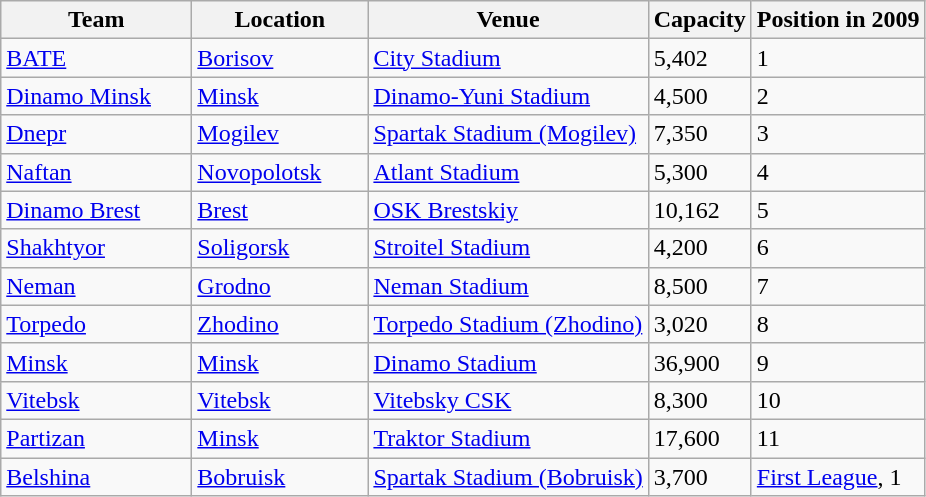<table class="wikitable sortable" style="text-align:left">
<tr>
<th>Team</th>
<th>Location</th>
<th>Venue</th>
<th>Capacity</th>
<th>Position in 2009</th>
</tr>
<tr>
<td width=120><a href='#'>BATE</a></td>
<td width=110><a href='#'>Borisov</a></td>
<td><a href='#'>City Stadium</a></td>
<td>5,402</td>
<td>1</td>
</tr>
<tr>
<td><a href='#'>Dinamo Minsk</a></td>
<td><a href='#'>Minsk</a></td>
<td><a href='#'>Dinamo-Yuni Stadium</a></td>
<td>4,500</td>
<td>2</td>
</tr>
<tr>
<td><a href='#'>Dnepr</a></td>
<td><a href='#'>Mogilev</a></td>
<td><a href='#'>Spartak Stadium (Mogilev)</a></td>
<td>7,350</td>
<td>3</td>
</tr>
<tr>
<td><a href='#'>Naftan</a></td>
<td><a href='#'>Novopolotsk</a></td>
<td><a href='#'>Atlant Stadium</a></td>
<td>5,300</td>
<td>4</td>
</tr>
<tr>
<td><a href='#'>Dinamo Brest</a></td>
<td><a href='#'>Brest</a></td>
<td><a href='#'>OSK Brestskiy</a></td>
<td>10,162</td>
<td>5</td>
</tr>
<tr>
<td><a href='#'>Shakhtyor</a></td>
<td><a href='#'>Soligorsk</a></td>
<td><a href='#'>Stroitel Stadium</a></td>
<td>4,200</td>
<td>6</td>
</tr>
<tr>
<td><a href='#'>Neman</a></td>
<td><a href='#'>Grodno</a></td>
<td><a href='#'>Neman Stadium</a></td>
<td>8,500</td>
<td>7</td>
</tr>
<tr>
<td><a href='#'>Torpedo</a></td>
<td><a href='#'>Zhodino</a></td>
<td><a href='#'>Torpedo Stadium (Zhodino)</a></td>
<td>3,020</td>
<td>8</td>
</tr>
<tr>
<td><a href='#'>Minsk</a></td>
<td><a href='#'>Minsk</a></td>
<td><a href='#'>Dinamo Stadium</a></td>
<td>36,900</td>
<td>9</td>
</tr>
<tr>
<td><a href='#'>Vitebsk</a></td>
<td><a href='#'>Vitebsk</a></td>
<td><a href='#'>Vitebsky CSK</a></td>
<td>8,300</td>
<td>10</td>
</tr>
<tr>
<td><a href='#'>Partizan</a></td>
<td><a href='#'>Minsk</a></td>
<td><a href='#'>Traktor Stadium</a></td>
<td>17,600</td>
<td>11</td>
</tr>
<tr>
<td><a href='#'>Belshina</a></td>
<td><a href='#'>Bobruisk</a></td>
<td><a href='#'>Spartak Stadium (Bobruisk)</a></td>
<td>3,700</td>
<td><a href='#'>First League</a>, 1</td>
</tr>
</table>
